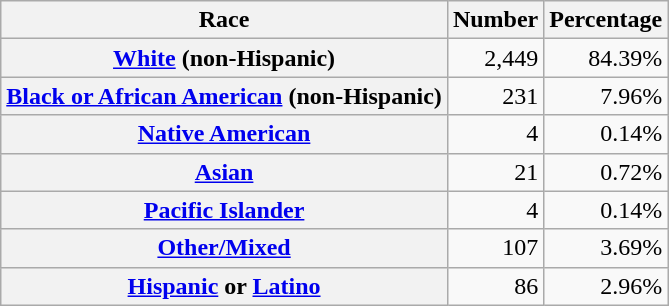<table class="wikitable" style="text-align:right">
<tr>
<th scope="col">Race</th>
<th scope="col">Number</th>
<th scope="col">Percentage</th>
</tr>
<tr>
<th scope="row"><a href='#'>White</a> (non-Hispanic)</th>
<td>2,449</td>
<td>84.39%</td>
</tr>
<tr>
<th scope="row"><a href='#'>Black or African American</a> (non-Hispanic)</th>
<td>231</td>
<td>7.96%</td>
</tr>
<tr>
<th scope="row"><a href='#'>Native American</a></th>
<td>4</td>
<td>0.14%</td>
</tr>
<tr>
<th scope="row"><a href='#'>Asian</a></th>
<td>21</td>
<td>0.72%</td>
</tr>
<tr>
<th scope="row"><a href='#'>Pacific Islander</a></th>
<td>4</td>
<td>0.14%</td>
</tr>
<tr>
<th scope="row"><a href='#'>Other/Mixed</a></th>
<td>107</td>
<td>3.69%</td>
</tr>
<tr>
<th scope="row"><a href='#'>Hispanic</a> or <a href='#'>Latino</a></th>
<td>86</td>
<td>2.96%</td>
</tr>
</table>
